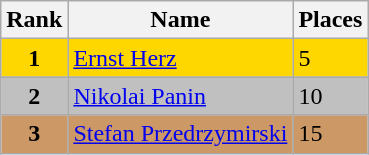<table class="wikitable">
<tr>
<th>Rank</th>
<th>Name</th>
<th>Places</th>
</tr>
<tr bgcolor="gold">
<td align="center"><strong>1</strong></td>
<td> <a href='#'>Ernst Herz</a></td>
<td>5</td>
</tr>
<tr bgcolor="silver">
<td align="center"><strong>2</strong></td>
<td> <a href='#'>Nikolai Panin</a></td>
<td>10</td>
</tr>
<tr bgcolor="cc9966">
<td align="center"><strong>3</strong></td>
<td> <a href='#'>Stefan Przedrzymirski</a></td>
<td>15</td>
</tr>
</table>
